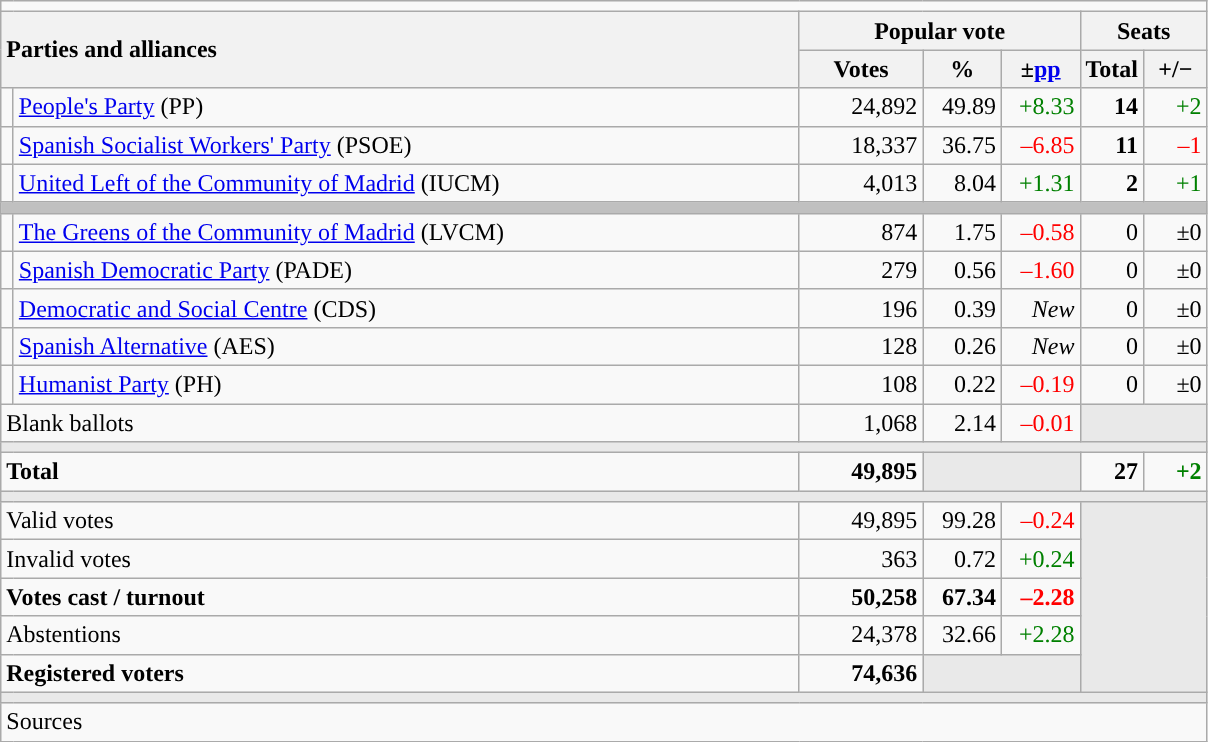<table class="wikitable" style="text-align:right;">
<tr>
<td colspan="7"></td>
</tr>
<tr>
<th style="text-align:left;" rowspan="2" colspan="2" width="525">Parties and alliances</th>
<th colspan="3">Popular vote</th>
<th colspan="2">Seats</th>
</tr>
<tr>
<th width="75">Votes</th>
<th width="45">%</th>
<th width="45">±<a href='#'>pp</a></th>
<th width="35">Total</th>
<th width="35">+/−</th>
</tr>
<tr>
<td width="1" style="color:inherit;background:"></td>
<td align="left"><a href='#'>People's Party</a> (PP)</td>
<td>24,892</td>
<td>49.89</td>
<td style="color:green;">+8.33</td>
<td><strong>14</strong></td>
<td style="color:green;">+2</td>
</tr>
<tr>
<td style="color:inherit;background:"></td>
<td align="left"><a href='#'>Spanish Socialist Workers' Party</a> (PSOE)</td>
<td>18,337</td>
<td>36.75</td>
<td style="color:red;">–6.85</td>
<td><strong>11</strong></td>
<td style="color:red;">–1</td>
</tr>
<tr>
<td style="color:inherit;background:"></td>
<td align="left"><a href='#'>United Left of the Community of Madrid</a> (IUCM)</td>
<td>4,013</td>
<td>8.04</td>
<td style="color:green;">+1.31</td>
<td><strong>2</strong></td>
<td style="color:green;">+1</td>
</tr>
<tr>
<td colspan="7" bgcolor="#C0C0C0"></td>
</tr>
<tr>
<td style="color:inherit;background:"></td>
<td align="left"><a href='#'>The Greens of the Community of Madrid</a> (LVCM)</td>
<td>874</td>
<td>1.75</td>
<td style="color:red;">–0.58</td>
<td>0</td>
<td>±0</td>
</tr>
<tr>
<td style="color:inherit;background:"></td>
<td align="left"><a href='#'>Spanish Democratic Party</a> (PADE)</td>
<td>279</td>
<td>0.56</td>
<td style="color:red;">–1.60</td>
<td>0</td>
<td>±0</td>
</tr>
<tr>
<td style="color:inherit;background:"></td>
<td align="left"><a href='#'>Democratic and Social Centre</a> (CDS)</td>
<td>196</td>
<td>0.39</td>
<td><em>New</em></td>
<td>0</td>
<td>±0</td>
</tr>
<tr>
<td style="color:inherit;background:"></td>
<td align="left"><a href='#'>Spanish Alternative</a> (AES)</td>
<td>128</td>
<td>0.26</td>
<td><em>New</em></td>
<td>0</td>
<td>±0</td>
</tr>
<tr>
<td style="color:inherit;background:"></td>
<td align="left"><a href='#'>Humanist Party</a> (PH)</td>
<td>108</td>
<td>0.22</td>
<td style="color:red;">–0.19</td>
<td>0</td>
<td>±0</td>
</tr>
<tr>
<td align="left" colspan="2">Blank ballots</td>
<td>1,068</td>
<td>2.14</td>
<td style="color:red;">–0.01</td>
<td bgcolor="#E9E9E9" colspan="2"></td>
</tr>
<tr>
<td colspan="7" bgcolor="#E9E9E9"></td>
</tr>
<tr style="font-weight:bold;">
<td align="left" colspan="2">Total</td>
<td>49,895</td>
<td bgcolor="#E9E9E9" colspan="2"></td>
<td>27</td>
<td style="color:green;">+2</td>
</tr>
<tr>
<td colspan="7" bgcolor="#E9E9E9"></td>
</tr>
<tr>
<td align="left" colspan="2">Valid votes</td>
<td>49,895</td>
<td>99.28</td>
<td style="color:red;">–0.24</td>
<td bgcolor="#E9E9E9" colspan="2" rowspan="5"></td>
</tr>
<tr>
<td align="left" colspan="2">Invalid votes</td>
<td>363</td>
<td>0.72</td>
<td style="color:green;">+0.24</td>
</tr>
<tr style="font-weight:bold;">
<td align="left" colspan="2">Votes cast / turnout</td>
<td>50,258</td>
<td>67.34</td>
<td style="color:red;">–2.28</td>
</tr>
<tr>
<td align="left" colspan="2">Abstentions</td>
<td>24,378</td>
<td>32.66</td>
<td style="color:green;">+2.28</td>
</tr>
<tr style="font-weight:bold;">
<td align="left" colspan="2">Registered voters</td>
<td>74,636</td>
<td bgcolor="#E9E9E9" colspan="2"></td>
</tr>
<tr>
<td colspan="7" bgcolor="#E9E9E9"></td>
</tr>
<tr>
<td align="left" colspan="7">Sources</td>
</tr>
</table>
